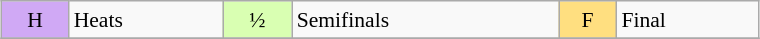<table class="wikitable" style="margin:0.5em auto; font-size:90%; line-height:1.25em;" width=40%;>
<tr>
<td bgcolor="#D0A9F5" align=center>H</td>
<td>Heats</td>
<td bgcolor="#D9FFB2" align=center>½</td>
<td>Semifinals</td>
<td bgcolor="#FFDF80" align=center>F</td>
<td>Final</td>
</tr>
<tr>
</tr>
</table>
